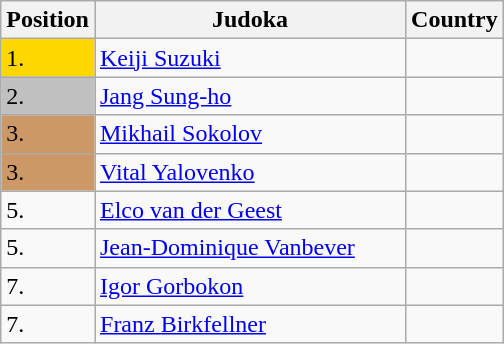<table class=wikitable>
<tr>
<th width=10>Position</th>
<th width=200>Judoka</th>
<th width=10>Country</th>
</tr>
<tr>
<td bgcolor=gold>1.</td>
<td><a href='#'>Keiji Suzuki</a></td>
<td></td>
</tr>
<tr>
<td bgcolor="silver">2.</td>
<td><a href='#'>Jang Sung-ho</a></td>
<td></td>
</tr>
<tr>
<td bgcolor="CC9966">3.</td>
<td><a href='#'>Mikhail Sokolov</a></td>
<td></td>
</tr>
<tr>
<td bgcolor="CC9966">3.</td>
<td><a href='#'>Vital Yalovenko</a></td>
<td></td>
</tr>
<tr>
<td>5.</td>
<td><a href='#'>Elco van der Geest</a></td>
<td></td>
</tr>
<tr>
<td>5.</td>
<td><a href='#'>Jean-Dominique Vanbever</a></td>
<td></td>
</tr>
<tr>
<td>7.</td>
<td><a href='#'>Igor Gorbokon</a></td>
<td></td>
</tr>
<tr>
<td>7.</td>
<td><a href='#'>Franz Birkfellner</a></td>
<td></td>
</tr>
</table>
